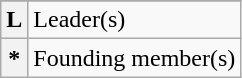<table class="wikitable">
<tr>
</tr>
<tr>
<th><strong>L</strong></th>
<td>Leader(s)</td>
</tr>
<tr>
<th>*</th>
<td>Founding member(s)</td>
</tr>
</table>
